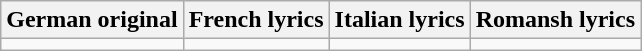<table class="wikitable">
<tr>
<th>German original</th>
<th>French lyrics</th>
<th>Italian lyrics</th>
<th>Romansh lyrics</th>
</tr>
<tr style="vertical-align:top; white-space:nowrap;">
<td></td>
<td></td>
<td></td>
<td></td>
</tr>
</table>
